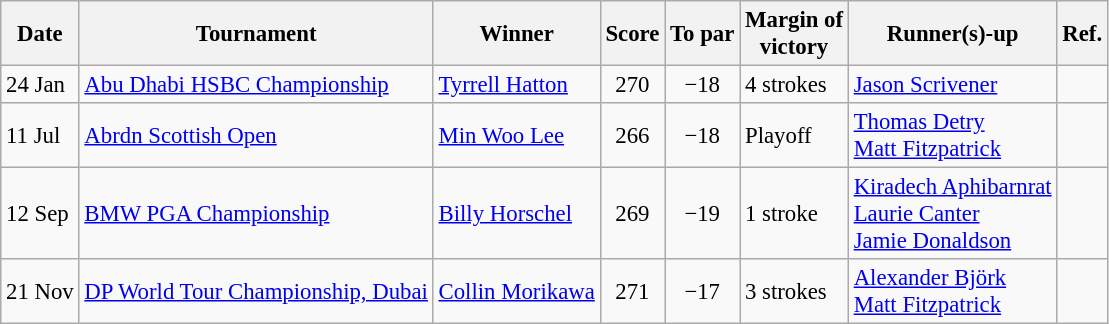<table class=wikitable style="font-size:95%">
<tr>
<th>Date</th>
<th>Tournament</th>
<th>Winner</th>
<th>Score</th>
<th>To par</th>
<th>Margin of<br>victory</th>
<th>Runner(s)-up</th>
<th>Ref.</th>
</tr>
<tr>
<td>24 Jan</td>
<td><a href='#'>Abu Dhabi HSBC Championship</a></td>
<td> <a href='#'>Tyrrell Hatton</a></td>
<td align=center>270</td>
<td align=center>−18</td>
<td>4 strokes</td>
<td> <a href='#'>Jason Scrivener</a></td>
<td></td>
</tr>
<tr>
<td>11 Jul</td>
<td><a href='#'>Abrdn Scottish Open</a></td>
<td> <a href='#'>Min Woo Lee</a></td>
<td align=center>266</td>
<td align=center>−18</td>
<td>Playoff</td>
<td> <a href='#'>Thomas Detry</a><br> <a href='#'>Matt Fitzpatrick</a></td>
<td></td>
</tr>
<tr>
<td>12 Sep</td>
<td><a href='#'>BMW PGA Championship</a></td>
<td> <a href='#'>Billy Horschel</a></td>
<td align=center>269</td>
<td align=center>−19</td>
<td>1 stroke</td>
<td> <a href='#'>Kiradech Aphibarnrat</a><br> <a href='#'>Laurie Canter</a><br> <a href='#'>Jamie Donaldson</a></td>
<td></td>
</tr>
<tr>
<td>21 Nov</td>
<td><a href='#'>DP World Tour Championship, Dubai</a></td>
<td> <a href='#'>Collin Morikawa</a></td>
<td align=center>271</td>
<td align=center>−17</td>
<td>3 strokes</td>
<td> <a href='#'>Alexander Björk</a><br> <a href='#'>Matt Fitzpatrick</a></td>
<td></td>
</tr>
</table>
